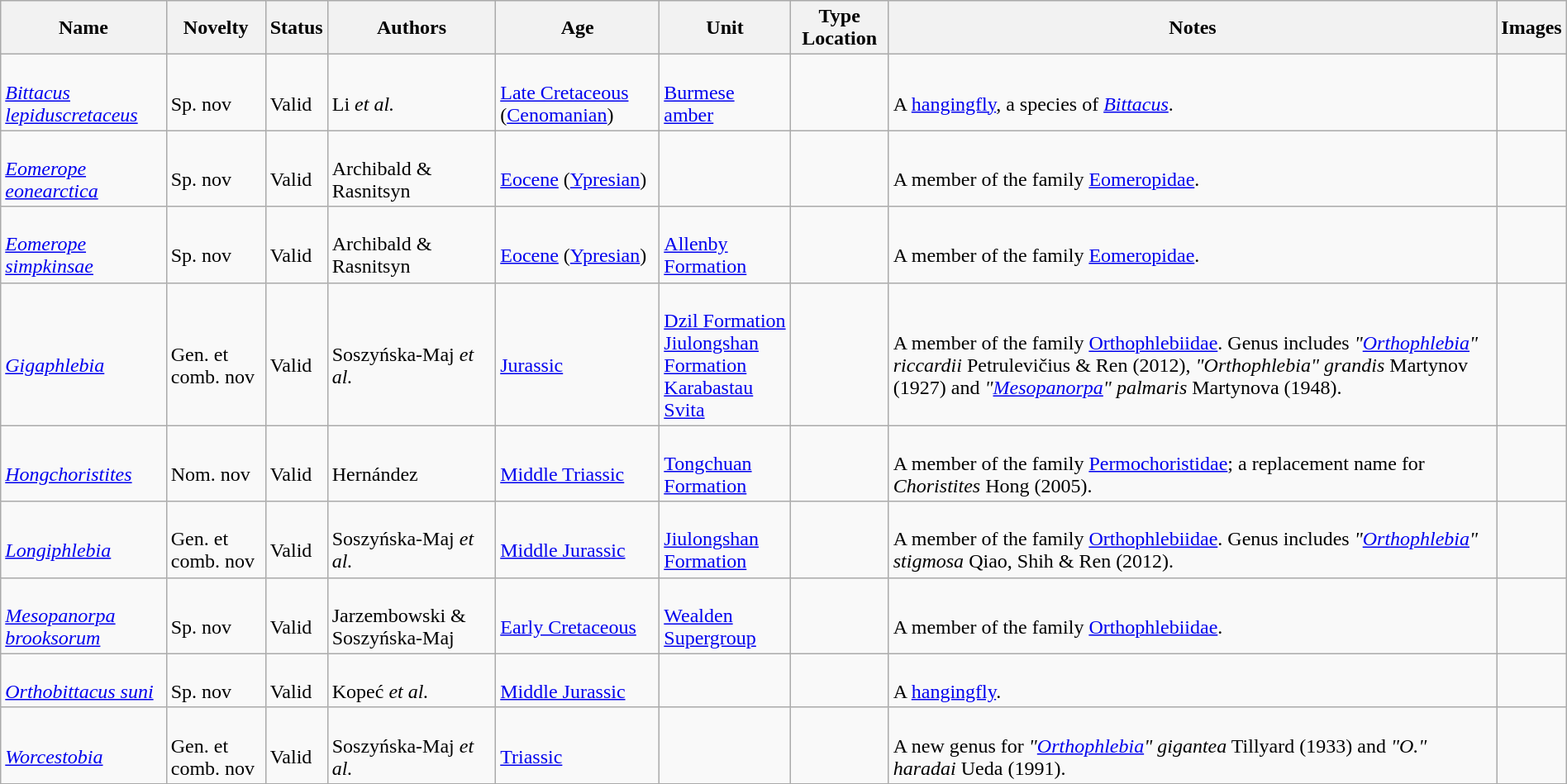<table class="wikitable sortable" align="center" width="100%">
<tr>
<th>Name</th>
<th>Novelty</th>
<th>Status</th>
<th>Authors</th>
<th>Age</th>
<th>Unit</th>
<th>Type Location</th>
<th>Notes</th>
<th>Images</th>
</tr>
<tr>
<td><br><em><a href='#'>Bittacus lepiduscretaceus</a></em></td>
<td><br>Sp. nov</td>
<td><br>Valid</td>
<td><br>Li <em>et al.</em></td>
<td><br><a href='#'>Late Cretaceous</a> (<a href='#'>Cenomanian</a>)</td>
<td><br><a href='#'>Burmese amber</a></td>
<td><br></td>
<td><br>A <a href='#'>hangingfly</a>, a species of <em><a href='#'>Bittacus</a></em>.</td>
<td></td>
</tr>
<tr>
<td><br><em><a href='#'>Eomerope eonearctica</a></em></td>
<td><br>Sp. nov</td>
<td><br>Valid</td>
<td><br>Archibald & Rasnitsyn</td>
<td><br><a href='#'>Eocene</a> (<a href='#'>Ypresian</a>)</td>
<td></td>
<td><br></td>
<td><br>A member of the family <a href='#'>Eomeropidae</a>.</td>
<td></td>
</tr>
<tr>
<td><br><em><a href='#'>Eomerope simpkinsae</a></em></td>
<td><br>Sp. nov</td>
<td><br>Valid</td>
<td><br>Archibald & Rasnitsyn</td>
<td><br><a href='#'>Eocene</a> (<a href='#'>Ypresian</a>)</td>
<td><br><a href='#'>Allenby Formation</a></td>
<td><br></td>
<td><br>A member of the family <a href='#'>Eomeropidae</a>.</td>
<td></td>
</tr>
<tr>
<td><br><em><a href='#'>Gigaphlebia</a></em></td>
<td><br>Gen. et comb. nov</td>
<td><br>Valid</td>
<td><br>Soszyńska-Maj <em>et al.</em></td>
<td><br><a href='#'>Jurassic</a></td>
<td><br><a href='#'>Dzil Formation</a><br>
<a href='#'>Jiulongshan Formation</a><br>
<a href='#'>Karabastau Svita</a></td>
<td><br><br>
<br>
</td>
<td><br>A member of the family <a href='#'>Orthophlebiidae</a>. Genus includes <em>"<a href='#'>Orthophlebia</a>" riccardii</em> Petrulevičius & Ren (2012), <em>"Orthophlebia" grandis</em> Martynov (1927) and <em>"<a href='#'>Mesopanorpa</a>" palmaris</em> Martynova (1948).</td>
<td></td>
</tr>
<tr>
<td><br><em><a href='#'>Hongchoristites</a></em></td>
<td><br>Nom. nov</td>
<td><br>Valid</td>
<td><br>Hernández</td>
<td><br><a href='#'>Middle Triassic</a></td>
<td><br><a href='#'>Tongchuan Formation</a></td>
<td><br></td>
<td><br>A member of the family <a href='#'>Permochoristidae</a>; a replacement name for <em>Choristites</em> Hong (2005).</td>
<td></td>
</tr>
<tr>
<td><br><em><a href='#'>Longiphlebia</a></em></td>
<td><br>Gen. et comb. nov</td>
<td><br>Valid</td>
<td><br>Soszyńska-Maj <em>et al.</em></td>
<td><br><a href='#'>Middle Jurassic</a></td>
<td><br><a href='#'>Jiulongshan Formation</a></td>
<td><br></td>
<td><br>A member of the family <a href='#'>Orthophlebiidae</a>. Genus includes <em>"<a href='#'>Orthophlebia</a>" stigmosa</em> Qiao, Shih & Ren (2012).</td>
<td></td>
</tr>
<tr>
<td><br><em><a href='#'>Mesopanorpa brooksorum</a></em></td>
<td><br>Sp. nov</td>
<td><br>Valid</td>
<td><br>Jarzembowski & Soszyńska-Maj</td>
<td><br><a href='#'>Early Cretaceous</a></td>
<td><br><a href='#'>Wealden Supergroup</a></td>
<td><br></td>
<td><br>A member of the family <a href='#'>Orthophlebiidae</a>.</td>
<td></td>
</tr>
<tr>
<td><br><em><a href='#'>Orthobittacus suni</a></em></td>
<td><br>Sp. nov</td>
<td><br>Valid</td>
<td><br>Kopeć <em>et al.</em></td>
<td><br><a href='#'>Middle Jurassic</a></td>
<td></td>
<td><br></td>
<td><br>A <a href='#'>hangingfly</a>.</td>
<td></td>
</tr>
<tr>
<td><br><em><a href='#'>Worcestobia</a></em></td>
<td><br>Gen. et comb. nov</td>
<td><br>Valid</td>
<td><br>Soszyńska-Maj <em>et al.</em></td>
<td><br><a href='#'>Triassic</a></td>
<td></td>
<td><br><br>
</td>
<td><br>A new genus for <em>"<a href='#'>Orthophlebia</a>" gigantea</em> Tillyard (1933) and <em>"O." haradai</em> Ueda (1991).</td>
<td></td>
</tr>
<tr>
</tr>
</table>
